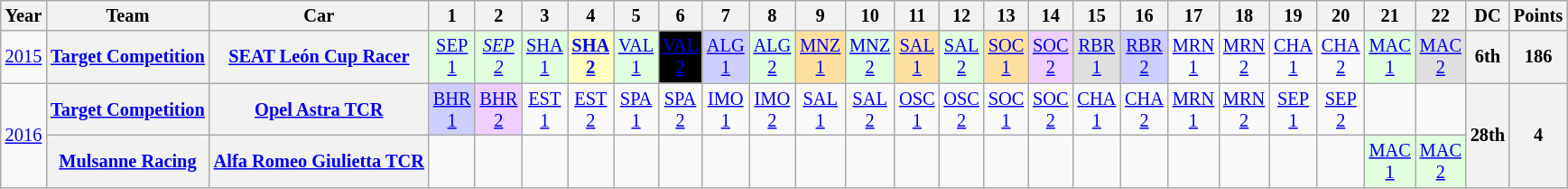<table class="wikitable" style="text-align:center; font-size:85%">
<tr>
<th>Year</th>
<th>Team</th>
<th>Car</th>
<th>1</th>
<th>2</th>
<th>3</th>
<th>4</th>
<th>5</th>
<th>6</th>
<th>7</th>
<th>8</th>
<th>9</th>
<th>10</th>
<th>11</th>
<th>12</th>
<th>13</th>
<th>14</th>
<th>15</th>
<th>16</th>
<th>17</th>
<th>18</th>
<th>19</th>
<th>20</th>
<th>21</th>
<th>22</th>
<th>DC</th>
<th>Points</th>
</tr>
<tr>
<td><a href='#'>2015</a></td>
<th><a href='#'>Target Competition</a></th>
<th><a href='#'>SEAT León Cup Racer</a></th>
<td style="background:#DFFFDF;"><a href='#'>SEP<br>1</a><br></td>
<td style="background:#DFFFDF;"><em><a href='#'>SEP<br>2</a></em><br></td>
<td style="background:#DFFFDF;"><a href='#'>SHA<br>1</a><br></td>
<td style="background:#FFFFBF;"><strong><a href='#'>SHA<br>2</a></strong><br></td>
<td style="background:#DFFFDF;"><a href='#'>VAL<br>1</a><br></td>
<td style="background:#000000; color:white"><a href='#'><span>VAL<br>2</span></a><br></td>
<td style="background:#CFCFFF;"><a href='#'>ALG<br>1</a><br></td>
<td style="background:#DFFFDF;"><a href='#'>ALG<br>2</a><br></td>
<td style="background:#FFDF9F;"><a href='#'>MNZ<br>1</a><br></td>
<td style="background:#DFFFDF;"><a href='#'>MNZ<br>2</a><br></td>
<td style="background:#FFDF9F;"><a href='#'>SAL<br>1</a><br></td>
<td style="background:#DFFFDF;"><a href='#'>SAL<br>2</a><br></td>
<td style="background:#FFDF9F;"><a href='#'>SOC<br>1</a><br></td>
<td style="background:#EFCFFF;"><a href='#'>SOC<br>2</a><br></td>
<td style="background:#DFDFDF;"><a href='#'>RBR<br>1</a><br></td>
<td style="background:#CFCFFF;"><a href='#'>RBR<br>2</a><br></td>
<td><a href='#'>MRN<br>1</a></td>
<td><a href='#'>MRN<br>2</a></td>
<td><a href='#'>CHA<br>1</a></td>
<td><a href='#'>CHA<br>2</a></td>
<td style="background:#DFFFDF;"><a href='#'>MAC<br>1</a><br></td>
<td style="background:#DFDFDF;"><a href='#'>MAC<br>2</a><br></td>
<th>6th</th>
<th>186</th>
</tr>
<tr>
<td rowspan=2><a href='#'>2016</a></td>
<th><a href='#'>Target Competition</a></th>
<th><a href='#'>Opel Astra TCR</a></th>
<td style="background:#CFCFFF;"><a href='#'>BHR<br>1</a><br></td>
<td style="background:#EFCFFF;"><a href='#'>BHR<br>2</a><br></td>
<td><a href='#'>EST<br>1</a></td>
<td><a href='#'>EST<br>2</a></td>
<td><a href='#'>SPA<br>1</a></td>
<td><a href='#'>SPA<br>2</a></td>
<td><a href='#'>IMO<br>1</a></td>
<td><a href='#'>IMO<br>2</a></td>
<td><a href='#'>SAL<br>1</a></td>
<td><a href='#'>SAL<br>2</a></td>
<td><a href='#'>OSC<br>1</a></td>
<td><a href='#'>OSC<br>2</a></td>
<td><a href='#'>SOC<br>1</a></td>
<td><a href='#'>SOC<br>2</a></td>
<td><a href='#'>CHA<br>1</a></td>
<td><a href='#'>CHA<br>2</a></td>
<td><a href='#'>MRN<br>1</a></td>
<td><a href='#'>MRN<br>2</a></td>
<td><a href='#'>SEP<br>1</a></td>
<td><a href='#'>SEP<br>2</a></td>
<td></td>
<td></td>
<th rowspan=2>28th</th>
<th rowspan=2>4</th>
</tr>
<tr>
<th><a href='#'>Mulsanne Racing</a></th>
<th><a href='#'>Alfa Romeo Giulietta TCR</a></th>
<td></td>
<td></td>
<td></td>
<td></td>
<td></td>
<td></td>
<td></td>
<td></td>
<td></td>
<td></td>
<td></td>
<td></td>
<td></td>
<td></td>
<td></td>
<td></td>
<td></td>
<td></td>
<td></td>
<td></td>
<td style="background:#DFFFDF;"><a href='#'>MAC<br>1</a><br></td>
<td style="background:#DFFFDF;"><a href='#'>MAC<br>2</a><br></td>
</tr>
</table>
